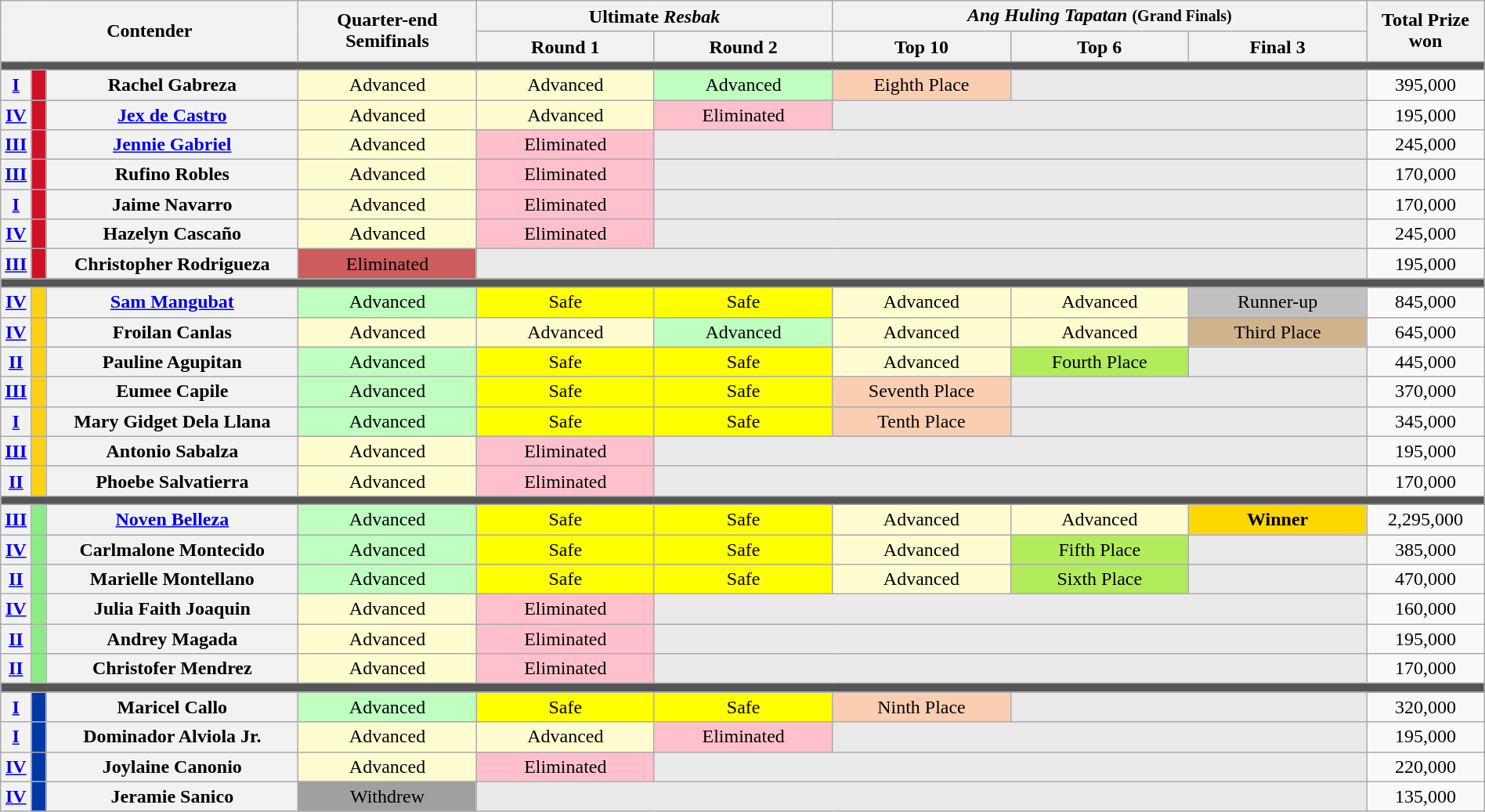<table class="wikitable" style="width:100%;text-align:center;line-height:18px;">
<tr>
<th colspan="3" rowspan="2">Contender</th>
<th rowspan="2" width="12%">Quarter-end Semifinals</th>
<th colspan="2">Ultimate <em>Resbak</em></th>
<th colspan="3" rowspan="1"><em>Ang Huling Tapatan</em> <small>(Grand Finals)</small></th>
<th rowspan="2">Total Prize won</th>
</tr>
<tr>
<th width="12%">Round 1</th>
<th width="12%">Round 2</th>
<th width="12%">Top 10</th>
<th width="12%">Top 6</th>
<th width="12%">Final 3</th>
</tr>
<tr>
<th colspan="10" style="background-color:#555;"></th>
</tr>
<tr>
<th><a href='#'>I</a></th>
<th style="background-color:#ce1126;"></th>
<th>Rachel Gabreza</th>
<td style="background-color:#FFFDD0;">Advanced</td>
<td style="background-color:#FFFDD0;">Advanced</td>
<td style="background-color:#BFFFC0;">Advanced</td>
<td style="background-color:#FBCEB1;">Eighth Place</td>
<td colspan="2" style="background:#eaeaea"></td>
<td>395,000</td>
</tr>
<tr>
<th><a href='#'>IV</a></th>
<th style="background-color:#ce1126;"></th>
<th><a href='#'>Jex de Castro</a></th>
<td style="background-color:#FFFDD0;">Advanced</td>
<td style="background-color:#FFFDD0;">Advanced</td>
<td style="background-color:pink ;">Eliminated</td>
<td colspan="3" style="background:#eaeaea"></td>
<td>195,000</td>
</tr>
<tr>
<th><a href='#'>III</a></th>
<th style="background-color:#ce1126;"></th>
<th><a href='#'>Jennie Gabriel</a></th>
<td style="background-color:#FFFDD0;">Advanced</td>
<td style="background-color:pink ;">Eliminated</td>
<td colspan="4" style="background:#eaeaea"></td>
<td>245,000</td>
</tr>
<tr>
<th><a href='#'>III</a></th>
<th style="background-color:#ce1126;"></th>
<th>Rufino Robles</th>
<td style="background-color:#FFFDD0;">Advanced</td>
<td style="background-color:pink;">Eliminated</td>
<td colspan="4" style="background:#eaeaea"></td>
<td>170,000</td>
</tr>
<tr>
<th><a href='#'>I</a></th>
<th style="background-color:#ce1126;"></th>
<th>Jaime Navarro</th>
<td style="background-color:#FFFDD0;">Advanced</td>
<td style="background-color:pink;">Eliminated</td>
<td colspan="4" style="background:#eaeaea"></td>
<td>170,000</td>
</tr>
<tr>
<th><a href='#'>IV</a></th>
<th style="background-color:#ce1126 ;"></th>
<th>Hazelyn Cascaño</th>
<td style="background-color:#FFFDD0;">Advanced</td>
<td style="background-color:pink;">Eliminated</td>
<td colspan="4" style="background:#eaeaea"></td>
<td>245,000</td>
</tr>
<tr>
<th><a href='#'>III</a></th>
<th style="background-color:#ce1126 ;"></th>
<th>Christopher Rodrigueza</th>
<td style="background-color:#CD5C5C">Eliminated</td>
<td colspan="5" style="background:#eaeaea"></td>
<td>195,000</td>
</tr>
<tr>
<th colspan="10" style="background:#555"></th>
</tr>
<tr>
<th><a href='#'>IV</a></th>
<th style="background-color:#fcd116;"></th>
<th><a href='#'>Sam Mangubat</a></th>
<td style="background-color:#BFFFC0;">Advanced</td>
<td style="background-color:yellow;">Safe</td>
<td style="background-color:yellow;">Safe</td>
<td style="background-color:#FFFDD0;">Advanced</td>
<td style="background-color:#FFFDD0;">Advanced</td>
<td style="background-color:silver ;">Runner-up</td>
<td>845,000</td>
</tr>
<tr>
<th><a href='#'>IV</a></th>
<th style="background-color:#fcd116;"></th>
<th>Froilan Canlas</th>
<td style="background-color:#FFFDD0;">Advanced</td>
<td style="background-color:#FFFDD0;">Advanced</td>
<td style="background-color:#BFFFC0;">Advanced</td>
<td style="background-color:#FFFDD0;">Advanced</td>
<td style="background-color:#FFFDD0;">Advanced</td>
<td style="background-color:tan ;">Third Place</td>
<td>645,000</td>
</tr>
<tr>
<th><a href='#'>II</a></th>
<th style="background-color:#fcd116;"></th>
<th>Pauline Agupitan</th>
<td style="background-color:#BFFFC0;">Advanced</td>
<td style="background-color:yellow;">Safe</td>
<td style="background-color:yellow;">Safe</td>
<td style="background-color:#FFFDD0;">Advanced</td>
<td style="background-color:#B2EC5D;">Fourth Place</td>
<td style="background:#eaeaea"></td>
<td>445,000</td>
</tr>
<tr>
<th><a href='#'>III</a></th>
<th style="background-color:#fcd116;"></th>
<th>Eumee Capile</th>
<td style="background-color:#BFFFC0;">Advanced</td>
<td style="background-color:yellow;">Safe</td>
<td style="background-color:yellow;">Safe</td>
<td style="background-color:#FBCEB1;">Seventh Place</td>
<td colspan="2" style="background:#eaeaea"></td>
<td>370,000</td>
</tr>
<tr>
<th><a href='#'>I</a></th>
<th style="background-color:#fcd116;"></th>
<th>Mary Gidget Dela Llana</th>
<td style="background-color:#BFFFC0;">Advanced</td>
<td style="background-color:yellow;">Safe</td>
<td style="background-color:yellow;">Safe</td>
<td style="background-color:#FBCEB1;">Tenth Place</td>
<td colspan="2" style="background:#eaeaea"></td>
<td>345,000</td>
</tr>
<tr>
<th><a href='#'>III</a></th>
<th style="background-color:#fcd116;"></th>
<th>Antonio Sabalza</th>
<td style="background-color:#FFFDD0;">Advanced</td>
<td style="background-color:pink;">Eliminated</td>
<td colspan="4" style="background:#eaeaea"></td>
<td>195,000</td>
</tr>
<tr>
<th><a href='#'>II</a></th>
<th style="background-color:#fcd116 ;"></th>
<th>Phoebe Salvatierra</th>
<td style="background-color:#FFFDD0;">Advanced</td>
<td style="background-color:pink;">Eliminated</td>
<td colspan="4" style="background:#eaeaea"></td>
<td>170,000</td>
</tr>
<tr>
<th colspan="10" style="background:#555"></th>
</tr>
<tr>
<th width="02%"><a href='#'>III</a></th>
<th width="01%" style="background-color:#8deb87;"></th>
<th width="17%"><a href='#'>Noven Belleza</a></th>
<td style="background-color:#BFFFC0;">Advanced</td>
<td style="background-color:yellow;">Safe</td>
<td style="background-color:yellow;">Safe</td>
<td style="background-color:#FFFDD0;">Advanced</td>
<td style="background-color:#FFFDD0;">Advanced</td>
<td style="background-color:gold ;"><strong>Winner</strong></td>
<td>2,295,000</td>
</tr>
<tr>
<th><a href='#'>IV</a></th>
<th style="background-color:#8deb87;"></th>
<th>Carlmalone Montecido</th>
<td style="background-color:#BFFFC0;">Advanced</td>
<td style="background-color:yellow;">Safe</td>
<td style="background-color:yellow;">Safe</td>
<td style="background-color:#FFFDD0;">Advanced</td>
<td style="background-color:#B2EC5D;">Fifth Place</td>
<td style="background:#eaeaea"></td>
<td>385,000</td>
</tr>
<tr>
<th><a href='#'>II</a></th>
<th style="background-color:#8deb87;"></th>
<th>Marielle Montellano</th>
<td style="background-color:#BFFFC0;">Advanced</td>
<td style="background-color:yellow;">Safe</td>
<td style="background-color:yellow;">Safe</td>
<td style="background-color:#FFFDD0;">Advanced</td>
<td style="background-color:#B2EC5D;">Sixth Place</td>
<td style="background:#eaeaea"></td>
<td>470,000</td>
</tr>
<tr>
<th><a href='#'>IV</a></th>
<th style="background-color:#8deb87;"></th>
<th>Julia Faith Joaquin</th>
<td style="background-color:#FFFDD0;">Advanced</td>
<td style="background-color:pink ;">Eliminated</td>
<td colspan="4" style="background:#eaeaea"></td>
<td>160,000</td>
</tr>
<tr>
<th><a href='#'>II</a></th>
<th style="background-color:#8deb87;"></th>
<th>Andrey Magada</th>
<td style="background-color:#FFFDD0;">Advanced</td>
<td style="background-color:pink;">Eliminated</td>
<td colspan="4" style="background:#eaeaea"></td>
<td>195,000</td>
</tr>
<tr>
<th><a href='#'>II</a></th>
<th style="background-color:#8deb87;"></th>
<th>Christofer Mendrez</th>
<td style="background-color:#FFFDD0;">Advanced</td>
<td style="background-color:pink;">Eliminated</td>
<td colspan="4" style="background:#eaeaea"></td>
<td>170,000</td>
</tr>
<tr>
<th colspan="10" style="background:#555"></th>
</tr>
<tr>
<th><a href='#'>I</a></th>
<th style="background-color:#0038a8;"></th>
<th>Maricel Callo</th>
<td style="background-color:#BFFFC0;">Advanced</td>
<td style="background-color:yellow;">Safe</td>
<td style="background-color:yellow;">Safe</td>
<td style="background-color:#FBCEB1;">Ninth Place</td>
<td colspan="2" style="background:#eaeaea"></td>
<td>320,000</td>
</tr>
<tr>
<th><a href='#'>I</a></th>
<th style="background-color:#0038a8;"></th>
<th>Dominador Alviola Jr.</th>
<td style="background-color:#FFFDD0;">Advanced</td>
<td style="background-color:#FFFDD0;">Advanced</td>
<td style="background-color:pink ;">Eliminated</td>
<td colspan="3" style="background:#eaeaea"></td>
<td>195,000</td>
</tr>
<tr>
<th><a href='#'>IV</a></th>
<th style="background-color:#0038a8 ;"></th>
<th>Joylaine Canonio</th>
<td style="background-color:#FFFDD0;">Advanced</td>
<td style="background-color:pink;">Eliminated</td>
<td colspan="4" style="background:#eaeaea"></td>
<td>220,000</td>
</tr>
<tr>
<th><a href='#'>IV</a></th>
<th style="background-color:#0038a8 ;"></th>
<th>Jeramie Sanico</th>
<td style="background-color:#a0a0a0 ;">Withdrew</td>
<td colspan="5" style="background:#eaeaea"></td>
<td>135,000</td>
</tr>
</table>
